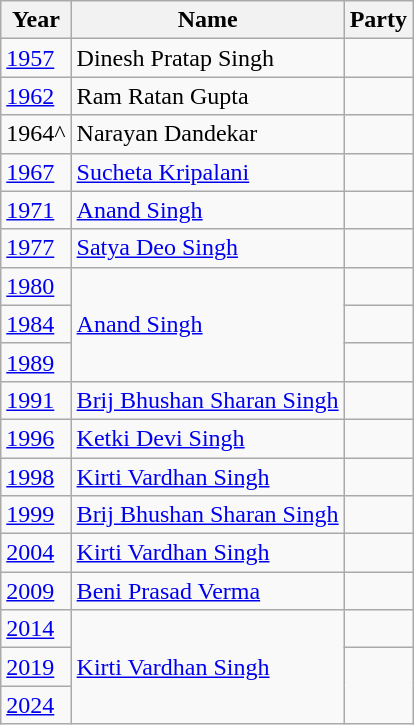<table class="wikitable sortable">
<tr>
<th>Year</th>
<th>Name</th>
<th colspan=2>Party</th>
</tr>
<tr>
<td><a href='#'>1957</a></td>
<td>Dinesh Pratap Singh</td>
<td></td>
</tr>
<tr>
<td><a href='#'>1962</a></td>
<td>Ram Ratan Gupta</td>
</tr>
<tr>
<td>1964^</td>
<td>Narayan Dandekar</td>
<td></td>
</tr>
<tr>
<td><a href='#'>1967</a></td>
<td><a href='#'>Sucheta Kripalani</a></td>
<td></td>
</tr>
<tr>
<td><a href='#'>1971</a></td>
<td><a href='#'>Anand Singh</a></td>
<td></td>
</tr>
<tr>
<td><a href='#'>1977</a></td>
<td><a href='#'>Satya Deo Singh</a></td>
<td></td>
</tr>
<tr>
<td><a href='#'>1980</a></td>
<td rowspan="3"><a href='#'>Anand Singh</a></td>
<td></td>
</tr>
<tr>
<td><a href='#'>1984</a></td>
<td></td>
</tr>
<tr>
<td><a href='#'>1989</a></td>
</tr>
<tr>
<td><a href='#'>1991</a></td>
<td><a href='#'>Brij Bhushan Sharan Singh</a></td>
<td></td>
</tr>
<tr>
<td><a href='#'>1996</a></td>
<td><a href='#'>Ketki Devi Singh</a></td>
</tr>
<tr>
<td><a href='#'>1998</a></td>
<td><a href='#'>Kirti Vardhan Singh</a></td>
<td></td>
</tr>
<tr>
<td><a href='#'>1999</a></td>
<td><a href='#'>Brij Bhushan Sharan Singh</a></td>
<td></td>
</tr>
<tr>
<td><a href='#'>2004</a></td>
<td><a href='#'>Kirti Vardhan Singh</a></td>
<td></td>
</tr>
<tr>
<td><a href='#'>2009</a></td>
<td><a href='#'>Beni Prasad Verma</a></td>
<td></td>
</tr>
<tr>
<td><a href='#'>2014</a></td>
<td rowspan="3"><a href='#'>Kirti Vardhan Singh</a></td>
<td></td>
</tr>
<tr>
<td><a href='#'>2019</a></td>
</tr>
<tr>
<td><a href='#'>2024</a></td>
</tr>
</table>
